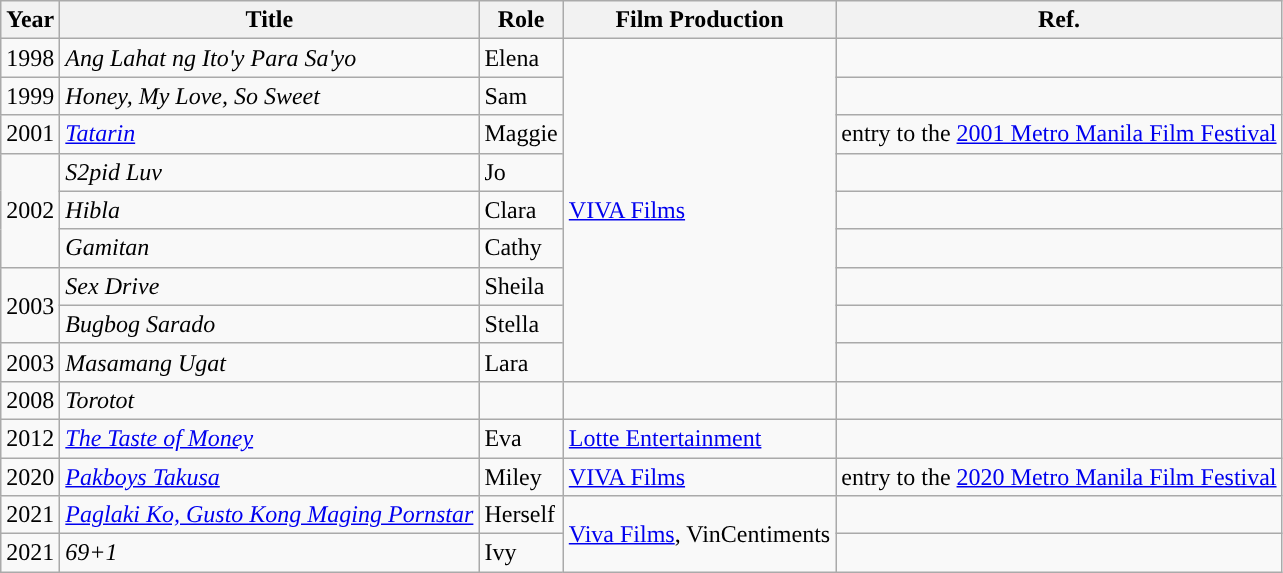<table class="wikitable">
<tr>
<th>Year</th>
<th>Title</th>
<th>Role</th>
<th>Film Production</th>
<th>Ref.</th>
</tr>
<tr>
<td>1998</td>
<td><em>Ang Lahat ng Ito'y Para Sa'yo</em></td>
<td>Elena</td>
<td rowspan=9><a href='#'>VIVA Films</a></td>
<td></td>
</tr>
<tr>
<td>1999</td>
<td><em>Honey, My Love, So Sweet</em></td>
<td>Sam</td>
<td></td>
</tr>
<tr>
<td>2001</td>
<td><em><a href='#'>Tatarin</a></em></td>
<td>Maggie</td>
<td>entry to the <a href='#'>2001 Metro Manila Film Festival</a></td>
</tr>
<tr>
<td rowspan=3>2002</td>
<td><em>S2pid Luv</em></td>
<td>Jo</td>
<td></td>
</tr>
<tr>
<td><em>Hibla</em></td>
<td>Clara</td>
<td></td>
</tr>
<tr>
<td><em>Gamitan</em></td>
<td>Cathy</td>
<td></td>
</tr>
<tr>
<td rowspan=2>2003</td>
<td><em>Sex Drive</em></td>
<td>Sheila</td>
<td></td>
</tr>
<tr>
<td><em>Bugbog Sarado</em></td>
<td>Stella</td>
<td></td>
</tr>
<tr>
<td>2003</td>
<td><em>Masamang Ugat</em></td>
<td>Lara</td>
<td></td>
</tr>
<tr>
<td>2008</td>
<td><em>Torotot</em></td>
<td></td>
<td></td>
</tr>
<tr>
<td>2012</td>
<td><em><a href='#'>The Taste of Money</a></em></td>
<td>Eva</td>
<td><a href='#'>Lotte Entertainment</a></td>
<td></td>
</tr>
<tr>
<td>2020</td>
<td><em><a href='#'>Pakboys Takusa</a></em></td>
<td>Miley</td>
<td><a href='#'>VIVA Films</a></td>
<td>entry to the <a href='#'>2020 Metro Manila Film Festival</a></td>
</tr>
<tr>
<td>2021</td>
<td><em><a href='#'>Paglaki Ko, Gusto Kong Maging Pornstar</a></em></td>
<td>Herself</td>
<td rowspan="2"><a href='#'>Viva Films</a>, VinCentiments</td>
<td></td>
</tr>
<tr>
<td>2021</td>
<td><em>69+1</em></td>
<td>Ivy</td>
<td></td>
</tr>
</table>
